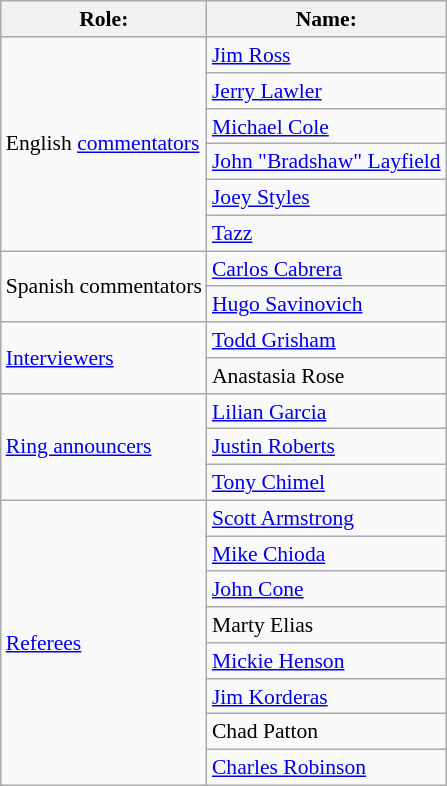<table class="wikitable" style="float:right; border:1px; font-size:90%; margin-left:1em;">
<tr>
<th>Role:</th>
<th>Name:</th>
</tr>
<tr>
<td rowspan="6">English <a href='#'>commentators</a></td>
<td><a href='#'>Jim Ross</a> </td>
</tr>
<tr>
<td><a href='#'>Jerry Lawler</a> </td>
</tr>
<tr>
<td><a href='#'>Michael Cole</a> </td>
</tr>
<tr>
<td><a href='#'>John "Bradshaw" Layfield</a> </td>
</tr>
<tr>
<td><a href='#'>Joey Styles</a> </td>
</tr>
<tr>
<td><a href='#'>Tazz</a> </td>
</tr>
<tr>
<td rowspan=2>Spanish commentators</td>
<td><a href='#'>Carlos Cabrera</a></td>
</tr>
<tr>
<td><a href='#'>Hugo Savinovich</a></td>
</tr>
<tr>
<td rowspan="2"><a href='#'>Interviewers</a></td>
<td><a href='#'>Todd Grisham</a></td>
</tr>
<tr>
<td>Anastasia Rose</td>
</tr>
<tr>
<td rowspan="3"><a href='#'>Ring announcers</a></td>
<td><a href='#'>Lilian Garcia</a> </td>
</tr>
<tr>
<td><a href='#'>Justin Roberts</a> </td>
</tr>
<tr>
<td><a href='#'>Tony Chimel</a> </td>
</tr>
<tr>
<td rowspan="8"><a href='#'>Referees</a></td>
<td><a href='#'>Scott Armstrong</a> </td>
</tr>
<tr>
<td><a href='#'>Mike Chioda</a> </td>
</tr>
<tr>
<td><a href='#'>John Cone</a> </td>
</tr>
<tr>
<td>Marty Elias </td>
</tr>
<tr>
<td><a href='#'>Mickie Henson</a> </td>
</tr>
<tr>
<td><a href='#'>Jim Korderas</a> </td>
</tr>
<tr>
<td>Chad Patton </td>
</tr>
<tr>
<td><a href='#'>Charles Robinson</a> </td>
</tr>
</table>
